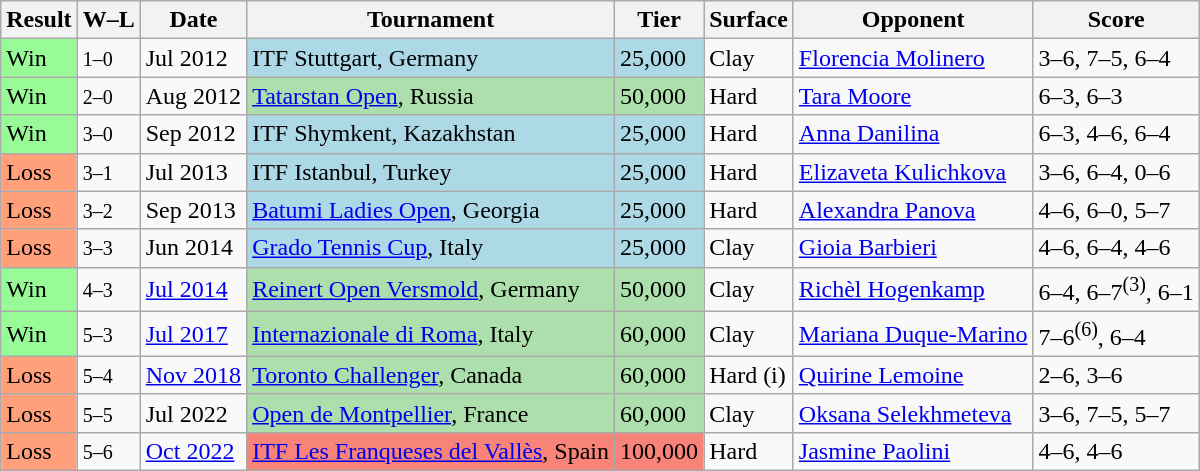<table class="sortable wikitable">
<tr>
<th>Result</th>
<th class="unsortable">W–L</th>
<th>Date</th>
<th>Tournament</th>
<th>Tier</th>
<th>Surface</th>
<th>Opponent</th>
<th class="unsortable">Score</th>
</tr>
<tr>
<td bgcolor="98FB98">Win</td>
<td><small>1–0</small></td>
<td>Jul 2012</td>
<td style="background:lightblue;">ITF Stuttgart, Germany</td>
<td style="background:lightblue;">25,000</td>
<td>Clay</td>
<td> <a href='#'>Florencia Molinero</a></td>
<td>3–6, 7–5, 6–4</td>
</tr>
<tr>
<td bgcolor="98FB98">Win</td>
<td><small>2–0</small></td>
<td>Aug 2012</td>
<td style="background:#addfad;"><a href='#'>Tatarstan Open</a>, Russia</td>
<td style="background:#addfad;">50,000</td>
<td>Hard</td>
<td> <a href='#'>Tara Moore</a></td>
<td>6–3, 6–3</td>
</tr>
<tr>
<td bgcolor="98FB98">Win</td>
<td><small>3–0</small></td>
<td>Sep 2012</td>
<td style="background:lightblue;">ITF Shymkent, Kazakhstan</td>
<td style="background:lightblue;">25,000</td>
<td>Hard</td>
<td> <a href='#'>Anna Danilina</a></td>
<td>6–3, 4–6, 6–4</td>
</tr>
<tr>
<td bgcolor="FFA07A">Loss</td>
<td><small>3–1</small></td>
<td>Jul 2013</td>
<td style="background:lightblue;">ITF Istanbul, Turkey</td>
<td style="background:lightblue;">25,000</td>
<td>Hard</td>
<td> <a href='#'>Elizaveta Kulichkova</a></td>
<td>3–6, 6–4, 0–6</td>
</tr>
<tr>
<td bgcolor="FFA07A">Loss</td>
<td><small>3–2</small></td>
<td>Sep 2013</td>
<td style="background:lightblue;"><a href='#'>Batumi Ladies Open</a>, Georgia</td>
<td style="background:lightblue;">25,000</td>
<td>Hard</td>
<td> <a href='#'>Alexandra Panova</a></td>
<td>4–6, 6–0, 5–7</td>
</tr>
<tr>
<td bgcolor="FFA07A">Loss</td>
<td><small>3–3</small></td>
<td>Jun 2014</td>
<td style="background:lightblue;"><a href='#'>Grado Tennis Cup</a>, Italy</td>
<td style="background:lightblue;">25,000</td>
<td>Clay</td>
<td> <a href='#'>Gioia Barbieri</a></td>
<td>4–6, 6–4, 4–6</td>
</tr>
<tr>
<td bgcolor="98FB98">Win</td>
<td><small>4–3</small></td>
<td><a href='#'>Jul 2014</a></td>
<td style="background:#addfad;"><a href='#'>Reinert Open Versmold</a>, Germany</td>
<td style="background:#addfad;">50,000</td>
<td>Clay</td>
<td> <a href='#'>Richèl Hogenkamp</a></td>
<td>6–4, 6–7<sup>(3)</sup>, 6–1</td>
</tr>
<tr>
<td bgcolor="98FB98">Win</td>
<td><small>5–3</small></td>
<td><a href='#'>Jul 2017</a></td>
<td style="background:#addfad;"><a href='#'>Internazionale di Roma</a>, Italy</td>
<td style="background:#addfad;">60,000</td>
<td>Clay</td>
<td> <a href='#'>Mariana Duque-Marino</a></td>
<td>7–6<sup>(6)</sup>, 6–4</td>
</tr>
<tr>
<td bgcolor="FFA07A">Loss</td>
<td><small>5–4</small></td>
<td><a href='#'>Nov 2018</a></td>
<td style="background:#addfad;"><a href='#'>Toronto Challenger</a>, Canada</td>
<td style="background:#addfad;">60,000</td>
<td>Hard (i)</td>
<td> <a href='#'>Quirine Lemoine</a></td>
<td>2–6, 3–6</td>
</tr>
<tr>
<td bgcolor="FFA07A">Loss</td>
<td><small>5–5</small></td>
<td>Jul 2022</td>
<td style="background:#addfad;"><a href='#'>Open de Montpellier</a>, France</td>
<td style="background:#addfad;">60,000</td>
<td>Clay</td>
<td> <a href='#'>Oksana Selekhmeteva</a></td>
<td>3–6, 7–5, 5–7</td>
</tr>
<tr>
<td bgcolor="FFA07A">Loss</td>
<td><small>5–6</small></td>
<td><a href='#'>Oct 2022</a></td>
<td style="background:#f88379;"><a href='#'>ITF Les Franqueses del Vallès</a>, Spain</td>
<td style="background:#f88379;">100,000</td>
<td>Hard</td>
<td> <a href='#'>Jasmine Paolini</a></td>
<td>4–6, 4–6</td>
</tr>
</table>
